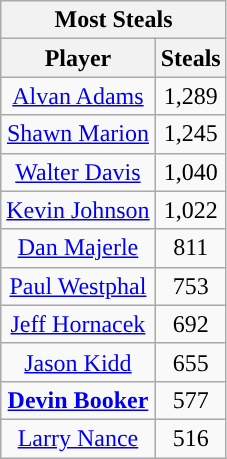<table class="wikitable sortable" style="text-align:center">
<tr>
<th colspan="5">Most Steals</th>
</tr>
<tr>
<th>Player</th>
<th>Steals</th>
</tr>
<tr>
<td><a href='#'>Alvan Adams</a></td>
<td>1,289</td>
</tr>
<tr>
<td><a href='#'>Shawn Marion</a></td>
<td>1,245</td>
</tr>
<tr>
<td><a href='#'>Walter Davis</a></td>
<td>1,040</td>
</tr>
<tr>
<td><a href='#'>Kevin Johnson</a></td>
<td>1,022</td>
</tr>
<tr>
<td><a href='#'>Dan Majerle</a></td>
<td>811</td>
</tr>
<tr>
<td><a href='#'>Paul Westphal</a></td>
<td>753</td>
</tr>
<tr>
<td><a href='#'>Jeff Hornacek</a></td>
<td>692</td>
</tr>
<tr>
<td><a href='#'>Jason Kidd</a></td>
<td>655</td>
</tr>
<tr>
<td><strong><a href='#'>Devin Booker</a></strong></td>
<td>577</td>
</tr>
<tr>
<td><a href='#'>Larry Nance</a></td>
<td>516</td>
</tr>
</table>
